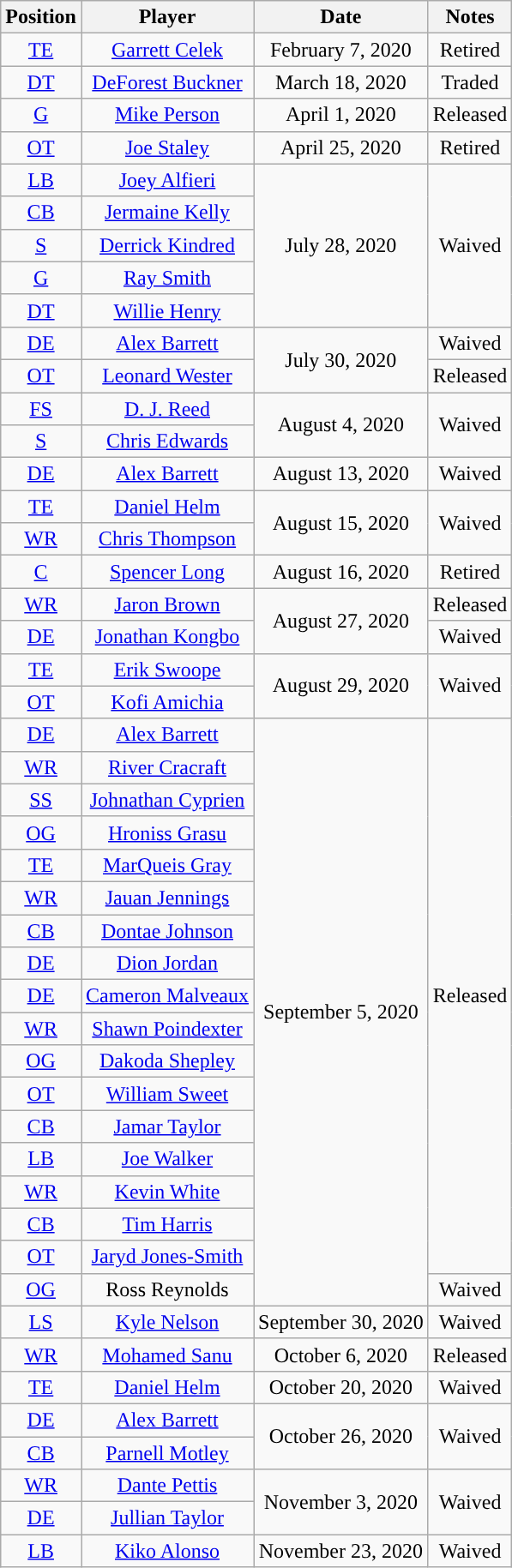<table class="sortable wikitable" style="text-align:center">
<tr>
<th>Position</th>
<th>Player</th>
<th>Date</th>
<th>Notes</th>
</tr>
<tr>
<td><a href='#'>TE</a></td>
<td><a href='#'>Garrett Celek</a></td>
<td>February 7, 2020</td>
<td>Retired</td>
</tr>
<tr>
<td><a href='#'>DT</a></td>
<td><a href='#'>DeForest Buckner</a></td>
<td>March 18, 2020</td>
<td>Traded</td>
</tr>
<tr>
<td><a href='#'>G</a></td>
<td><a href='#'>Mike Person</a></td>
<td>April 1, 2020</td>
<td>Released</td>
</tr>
<tr>
<td><a href='#'>OT</a></td>
<td><a href='#'>Joe Staley</a></td>
<td>April 25, 2020</td>
<td>Retired</td>
</tr>
<tr>
<td><a href='#'>LB</a></td>
<td><a href='#'>Joey Alfieri</a></td>
<td rowspan=5>July 28, 2020</td>
<td rowspan=5>Waived</td>
</tr>
<tr>
<td><a href='#'>CB</a></td>
<td><a href='#'>Jermaine Kelly</a></td>
</tr>
<tr>
<td><a href='#'>S</a></td>
<td><a href='#'>Derrick Kindred</a></td>
</tr>
<tr>
<td><a href='#'>G</a></td>
<td><a href='#'>Ray Smith</a></td>
</tr>
<tr>
<td><a href='#'>DT</a></td>
<td><a href='#'>Willie Henry</a></td>
</tr>
<tr>
<td><a href='#'>DE</a></td>
<td><a href='#'>Alex Barrett</a></td>
<td rowspan=2>July 30, 2020</td>
<td>Waived</td>
</tr>
<tr>
<td><a href='#'>OT</a></td>
<td><a href='#'>Leonard Wester</a></td>
<td>Released</td>
</tr>
<tr>
<td><a href='#'>FS</a></td>
<td><a href='#'>D. J. Reed</a></td>
<td rowspan=2>August 4, 2020</td>
<td rowspan=2>Waived</td>
</tr>
<tr>
<td><a href='#'>S</a></td>
<td><a href='#'>Chris Edwards</a></td>
</tr>
<tr>
<td><a href='#'>DE</a></td>
<td><a href='#'>Alex Barrett</a></td>
<td>August 13, 2020</td>
<td>Waived</td>
</tr>
<tr>
<td><a href='#'>TE</a></td>
<td><a href='#'>Daniel Helm</a></td>
<td rowspan=2>August 15, 2020</td>
<td rowspan=2>Waived</td>
</tr>
<tr>
<td><a href='#'>WR</a></td>
<td><a href='#'>Chris Thompson</a></td>
</tr>
<tr>
<td><a href='#'>C</a></td>
<td><a href='#'>Spencer Long</a></td>
<td>August 16, 2020</td>
<td>Retired</td>
</tr>
<tr>
<td><a href='#'>WR</a></td>
<td><a href='#'>Jaron Brown</a></td>
<td rowspan=2>August 27, 2020</td>
<td>Released</td>
</tr>
<tr>
<td><a href='#'>DE</a></td>
<td><a href='#'>Jonathan Kongbo</a></td>
<td>Waived</td>
</tr>
<tr>
<td><a href='#'>TE</a></td>
<td><a href='#'>Erik Swoope</a></td>
<td rowspan=2>August 29, 2020</td>
<td rowspan=2>Waived</td>
</tr>
<tr>
<td><a href='#'>OT</a></td>
<td><a href='#'>Kofi Amichia</a></td>
</tr>
<tr>
<td><a href='#'>DE</a></td>
<td><a href='#'>Alex Barrett</a></td>
<td rowspan=18>September 5, 2020</td>
<td rowspan=17>Released</td>
</tr>
<tr>
<td><a href='#'>WR</a></td>
<td><a href='#'>River Cracraft</a></td>
</tr>
<tr>
<td><a href='#'>SS</a></td>
<td><a href='#'>Johnathan Cyprien</a></td>
</tr>
<tr>
<td><a href='#'>OG</a></td>
<td><a href='#'>Hroniss Grasu</a></td>
</tr>
<tr>
<td><a href='#'>TE</a></td>
<td><a href='#'>MarQueis Gray</a></td>
</tr>
<tr>
<td><a href='#'>WR</a></td>
<td><a href='#'>Jauan Jennings</a></td>
</tr>
<tr>
<td><a href='#'>CB</a></td>
<td><a href='#'>Dontae Johnson</a></td>
</tr>
<tr>
<td><a href='#'>DE</a></td>
<td><a href='#'>Dion Jordan</a></td>
</tr>
<tr>
<td><a href='#'>DE</a></td>
<td><a href='#'>Cameron Malveaux</a></td>
</tr>
<tr>
<td><a href='#'>WR</a></td>
<td><a href='#'>Shawn Poindexter</a></td>
</tr>
<tr>
<td><a href='#'>OG</a></td>
<td><a href='#'>Dakoda Shepley</a></td>
</tr>
<tr>
<td><a href='#'>OT</a></td>
<td><a href='#'>William Sweet</a></td>
</tr>
<tr>
<td><a href='#'>CB</a></td>
<td><a href='#'>Jamar Taylor</a></td>
</tr>
<tr>
<td><a href='#'>LB</a></td>
<td><a href='#'>Joe Walker</a></td>
</tr>
<tr>
<td><a href='#'>WR</a></td>
<td><a href='#'>Kevin White</a></td>
</tr>
<tr>
<td><a href='#'>CB</a></td>
<td><a href='#'>Tim Harris</a></td>
</tr>
<tr>
<td><a href='#'>OT</a></td>
<td><a href='#'>Jaryd Jones-Smith</a></td>
</tr>
<tr>
<td><a href='#'>OG</a></td>
<td>Ross Reynolds</td>
<td>Waived</td>
</tr>
<tr>
<td><a href='#'>LS</a></td>
<td><a href='#'>Kyle Nelson</a></td>
<td>September 30, 2020</td>
<td>Waived</td>
</tr>
<tr>
<td><a href='#'>WR</a></td>
<td><a href='#'>Mohamed Sanu</a></td>
<td>October 6, 2020</td>
<td>Released</td>
</tr>
<tr>
<td><a href='#'>TE</a></td>
<td><a href='#'>Daniel Helm</a></td>
<td>October 20, 2020</td>
<td>Waived</td>
</tr>
<tr>
<td><a href='#'>DE</a></td>
<td><a href='#'>Alex Barrett</a></td>
<td rowspan=2>October 26, 2020</td>
<td rowspan=2>Waived</td>
</tr>
<tr>
<td><a href='#'>CB</a></td>
<td><a href='#'>Parnell Motley</a></td>
</tr>
<tr>
<td><a href='#'>WR</a></td>
<td><a href='#'>Dante Pettis</a></td>
<td rowspan=2>November 3, 2020</td>
<td rowspan=2>Waived</td>
</tr>
<tr>
<td><a href='#'>DE</a></td>
<td><a href='#'>Jullian Taylor</a></td>
</tr>
<tr>
<td><a href='#'>LB</a></td>
<td><a href='#'>Kiko Alonso</a></td>
<td>November 23, 2020</td>
<td>Waived</td>
</tr>
</table>
